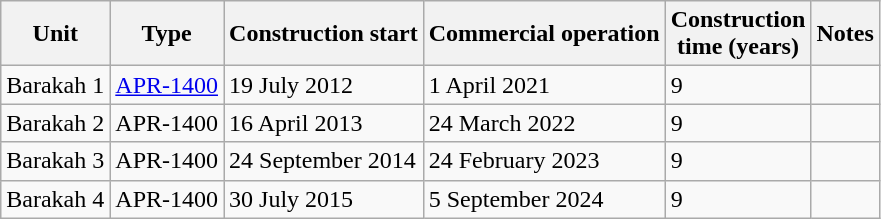<table class="wikitable">
<tr>
<th>Unit</th>
<th>Type</th>
<th>Construction start</th>
<th>Commercial operation</th>
<th>Construction<br>time (years)</th>
<th>Notes</th>
</tr>
<tr>
<td>Barakah 1</td>
<td><a href='#'>APR-1400</a></td>
<td>19 July 2012</td>
<td>1 April 2021</td>
<td>9</td>
<td></td>
</tr>
<tr>
<td>Barakah 2</td>
<td>APR-1400</td>
<td>16 April 2013</td>
<td>24 March 2022</td>
<td>9</td>
<td></td>
</tr>
<tr>
<td>Barakah 3</td>
<td>APR-1400</td>
<td>24 September 2014</td>
<td>24 February 2023</td>
<td>9</td>
<td></td>
</tr>
<tr>
<td>Barakah 4</td>
<td>APR-1400</td>
<td>30 July 2015</td>
<td>5 September 2024</td>
<td>9</td>
<td></td>
</tr>
</table>
